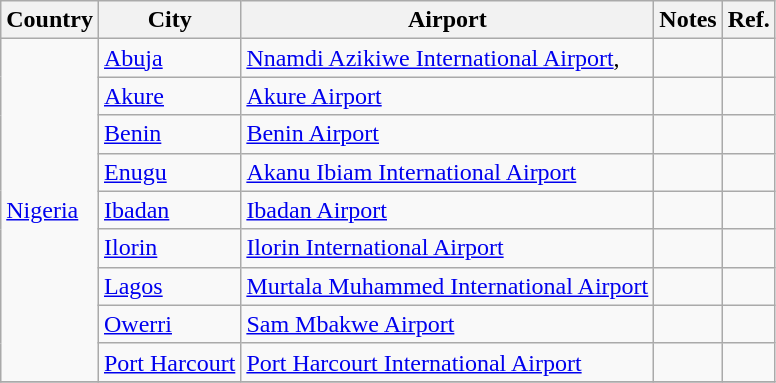<table class="sortable wikitable">
<tr>
<th>Country</th>
<th>City</th>
<th>Airport</th>
<th>Notes</th>
<th class="unsortable">Ref.</th>
</tr>
<tr>
<td rowspan="9"><a href='#'>Nigeria</a></td>
<td><a href='#'>Abuja</a></td>
<td><a href='#'>Nnamdi Azikiwe International Airport</a>,</td>
<td></td>
<td></td>
</tr>
<tr>
<td><a href='#'>Akure</a></td>
<td><a href='#'>Akure Airport</a></td>
<td></td>
<td></td>
</tr>
<tr>
<td><a href='#'>Benin</a></td>
<td><a href='#'>Benin Airport</a></td>
<td></td>
<td></td>
</tr>
<tr>
<td><a href='#'>Enugu</a></td>
<td><a href='#'>Akanu Ibiam International Airport</a></td>
<td></td>
<td></td>
</tr>
<tr>
<td><a href='#'>Ibadan</a></td>
<td><a href='#'>Ibadan Airport</a></td>
<td></td>
<td></td>
</tr>
<tr>
<td><a href='#'>Ilorin</a></td>
<td><a href='#'>Ilorin International Airport</a></td>
<td></td>
<td></td>
</tr>
<tr>
<td><a href='#'>Lagos</a></td>
<td><a href='#'>Murtala Muhammed International Airport</a></td>
<td></td>
<td></td>
</tr>
<tr>
<td><a href='#'>Owerri</a></td>
<td><a href='#'>Sam Mbakwe Airport</a></td>
<td></td>
<td></td>
</tr>
<tr>
<td><a href='#'>Port Harcourt</a></td>
<td><a href='#'>Port Harcourt International Airport</a></td>
<td></td>
<td></td>
</tr>
<tr>
</tr>
</table>
